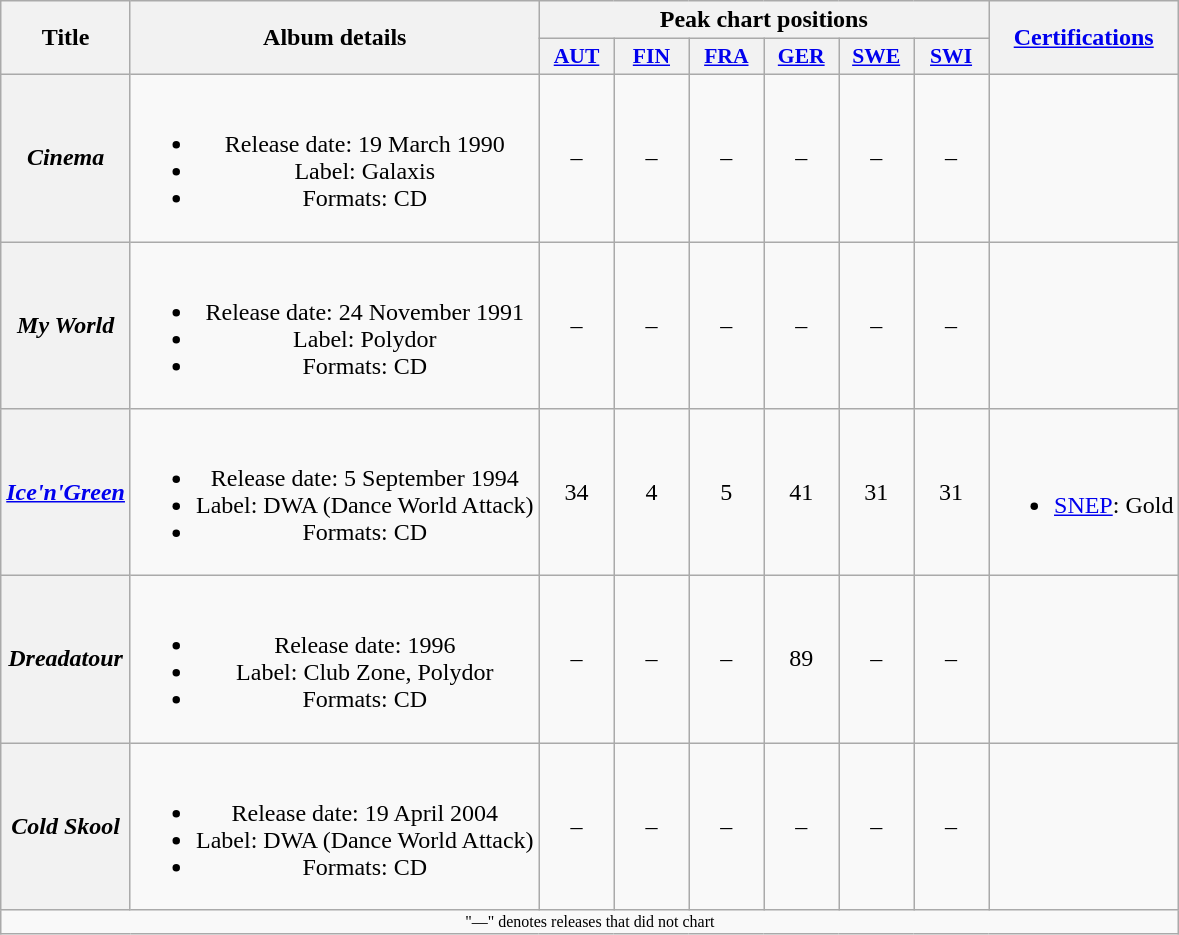<table class="wikitable plainrowheaders" style="text-align:center;">
<tr>
<th scope="col" rowspan="2">Title</th>
<th scope="col" rowspan="2">Album details</th>
<th scope="col" colspan="6">Peak chart positions</th>
<th scope="col" rowspan="2"><a href='#'>Certifications</a></th>
</tr>
<tr>
<th scope="col" style="width:3em;font-size:90%;"><a href='#'>AUT</a><br></th>
<th scope="col" style="width:3em;font-size:90%;"><a href='#'>FIN</a><br></th>
<th scope="col" style="width:3em;font-size:90%;"><a href='#'>FRA</a><br></th>
<th scope="col" style="width:3em;font-size:90%;"><a href='#'>GER</a><br></th>
<th scope="col" style="width:3em;font-size:90%;"><a href='#'>SWE</a><br></th>
<th scope="col" style="width:3em;font-size:90%;"><a href='#'>SWI</a><br></th>
</tr>
<tr>
<th scope="row"><em>Cinema</em></th>
<td><br><ul><li>Release date: 19 March 1990</li><li>Label: Galaxis</li><li>Formats: CD</li></ul></td>
<td>–</td>
<td>–</td>
<td>–</td>
<td>–</td>
<td>–</td>
<td>–</td>
<td></td>
</tr>
<tr>
<th scope="row"><em>My World</em></th>
<td><br><ul><li>Release date: 24 November 1991</li><li>Label: Polydor</li><li>Formats: CD</li></ul></td>
<td>–</td>
<td>–</td>
<td>–</td>
<td>–</td>
<td>–</td>
<td>–</td>
<td></td>
</tr>
<tr>
<th scope="row"><em><a href='#'>Ice'n'Green</a></em></th>
<td><br><ul><li>Release date: 5 September 1994</li><li>Label: DWA (Dance World Attack)</li><li>Formats: CD</li></ul></td>
<td>34</td>
<td>4</td>
<td>5</td>
<td>41</td>
<td>31</td>
<td>31</td>
<td><br><ul><li><a href='#'>SNEP</a>: Gold</li></ul></td>
</tr>
<tr>
<th scope="row"><em>Dreadatour</em></th>
<td><br><ul><li>Release date: 1996</li><li>Label: Club Zone, Polydor</li><li>Formats: CD</li></ul></td>
<td>–</td>
<td>–</td>
<td>–</td>
<td>89</td>
<td>–</td>
<td>–</td>
<td></td>
</tr>
<tr>
<th scope="row"><em>Cold Skool</em></th>
<td><br><ul><li>Release date: 19 April 2004</li><li>Label: DWA (Dance World Attack)</li><li>Formats: CD</li></ul></td>
<td>–</td>
<td>–</td>
<td>–</td>
<td>–</td>
<td>–</td>
<td>–</td>
<td></td>
</tr>
<tr>
<td colspan="15" style="font-size:8pt">"—" denotes releases that did not chart</td>
</tr>
</table>
